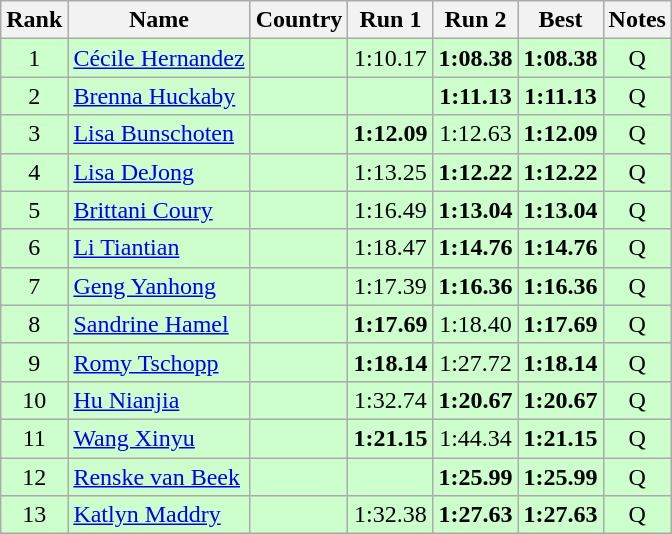<table class="wikitable sortable" style="text-align:center">
<tr>
<th>Rank</th>
<th>Name</th>
<th>Country</th>
<th>Run 1</th>
<th>Run 2</th>
<th>Best</th>
<th>Notes</th>
</tr>
<tr bgcolor=#ccffcc>
<td>1</td>
<td align="left"><a href='#'>Cécile Hernandez</a></td>
<td align=left></td>
<td>1:10.17</td>
<td><strong>1:08.38</strong></td>
<td><strong>1:08.38</strong></td>
<td>Q</td>
</tr>
<tr bgcolor=#ccffcc>
<td>2</td>
<td align="left"><a href='#'>Brenna Huckaby</a></td>
<td align="left"></td>
<td></td>
<td><strong>1:11.13</strong></td>
<td><strong>1:11.13</strong></td>
<td>Q</td>
</tr>
<tr bgcolor=#ccffcc>
<td>3</td>
<td align="left"><a href='#'>Lisa Bunschoten</a></td>
<td align="left"></td>
<td><strong>1:12.09</strong></td>
<td>1:12.63</td>
<td><strong>1:12.09</strong></td>
<td>Q</td>
</tr>
<tr bgcolor=#ccffcc>
<td>4</td>
<td align="left"><a href='#'>Lisa DeJong</a></td>
<td align="left"></td>
<td>1:13.25</td>
<td><strong>1:12.22</strong></td>
<td><strong>1:12.22</strong></td>
<td>Q</td>
</tr>
<tr bgcolor=#ccffcc>
<td>5</td>
<td align="left"><a href='#'>Brittani Coury</a></td>
<td align="left"></td>
<td>1:16.49</td>
<td><strong>1:13.04</strong></td>
<td><strong>1:13.04</strong></td>
<td>Q</td>
</tr>
<tr bgcolor=#ccffcc>
<td>6</td>
<td align="left"><a href='#'>Li Tiantian</a></td>
<td align="left"></td>
<td>1:18.47</td>
<td><strong>1:14.76</strong></td>
<td><strong>1:14.76</strong></td>
<td>Q</td>
</tr>
<tr bgcolor=#ccffcc>
<td>7</td>
<td align="left"><a href='#'>Geng Yanhong</a></td>
<td align="left"></td>
<td>1:17.39</td>
<td><strong>1:16.36</strong></td>
<td><strong>1:16.36</strong></td>
<td>Q</td>
</tr>
<tr bgcolor=#ccffcc>
<td>8</td>
<td align="left"><a href='#'>Sandrine Hamel</a></td>
<td align="left"></td>
<td><strong>1:17.69</strong></td>
<td>1:18.40</td>
<td><strong>1:17.69</strong></td>
<td>Q</td>
</tr>
<tr bgcolor=#ccffcc>
<td>9</td>
<td align="left"><a href='#'>Romy Tschopp</a></td>
<td align="left"></td>
<td><strong>1:18.14</strong></td>
<td>1:27.72</td>
<td><strong>1:18.14</strong></td>
<td>Q</td>
</tr>
<tr bgcolor=#ccffcc>
<td>10</td>
<td align="left"><a href='#'>Hu Nianjia</a></td>
<td align="left"></td>
<td>1:32.74</td>
<td><strong>1:20.67</strong></td>
<td><strong>1:20.67</strong></td>
<td>Q</td>
</tr>
<tr bgcolor=#ccffcc>
<td>11</td>
<td align="left"><a href='#'>Wang Xinyu</a></td>
<td align="left"></td>
<td><strong>1:21.15</strong></td>
<td>1:44.34</td>
<td><strong>1:21.15</strong></td>
<td>Q</td>
</tr>
<tr bgcolor=#ccffcc>
<td>12</td>
<td align="left"><a href='#'>Renske van Beek</a></td>
<td align="left"></td>
<td></td>
<td><strong>1:25.99</strong></td>
<td><strong>1:25.99</strong></td>
<td>Q</td>
</tr>
<tr bgcolor=#ccffcc>
<td>13</td>
<td align="left"><a href='#'>Katlyn Maddry</a></td>
<td align="left"></td>
<td>1:32.38</td>
<td><strong>1:27.63</strong></td>
<td><strong>1:27.63</strong></td>
<td>Q</td>
</tr>
</table>
